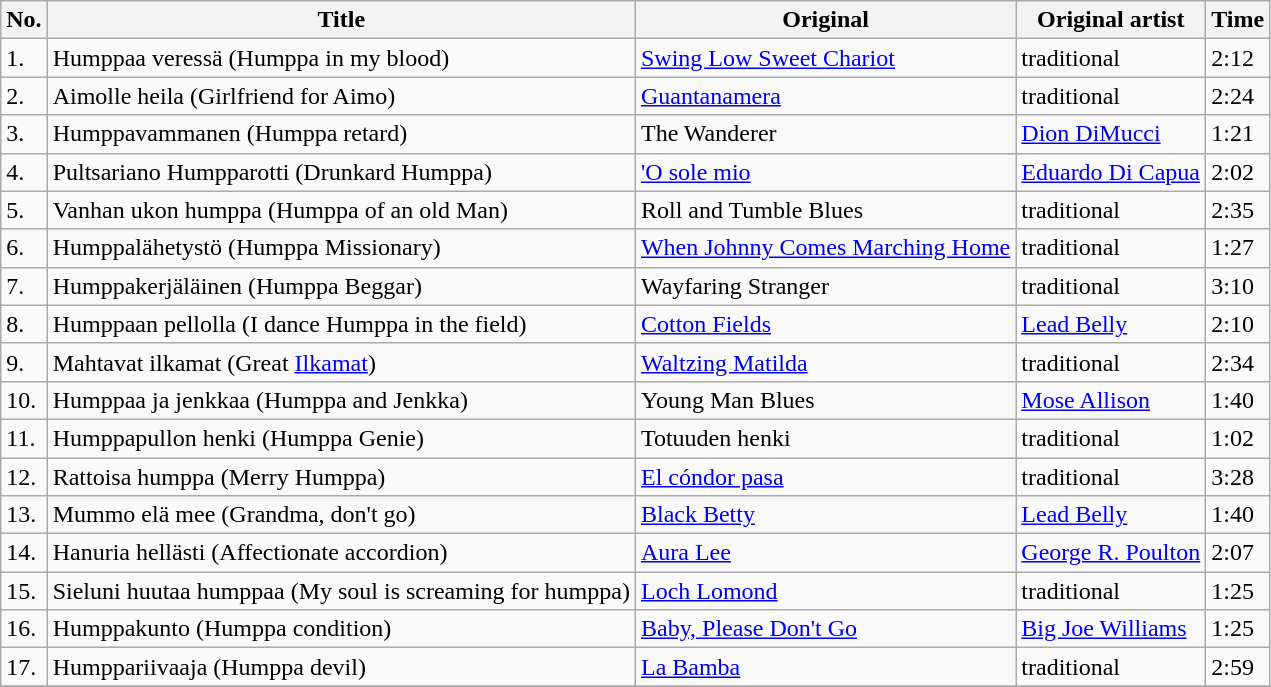<table class="wikitable">
<tr>
<th>No.</th>
<th>Title</th>
<th>Original</th>
<th>Original artist</th>
<th>Time</th>
</tr>
<tr>
<td>1.</td>
<td>Humppaa veressä (Humppa in my blood)</td>
<td><a href='#'>Swing Low Sweet Chariot</a></td>
<td>traditional</td>
<td>2:12</td>
</tr>
<tr>
<td>2.</td>
<td>Aimolle heila (Girlfriend for Aimo) </td>
<td><a href='#'>Guantanamera</a></td>
<td>traditional</td>
<td>2:24</td>
</tr>
<tr>
<td>3.</td>
<td>Humppavammanen (Humppa retard)</td>
<td>The Wanderer</td>
<td><a href='#'>Dion DiMucci</a></td>
<td>1:21</td>
</tr>
<tr>
<td>4.</td>
<td>Pultsariano Humpparotti (Drunkard Humppa) </td>
<td><a href='#'>'O sole mio</a></td>
<td><a href='#'>Eduardo Di Capua</a></td>
<td>2:02</td>
</tr>
<tr>
<td>5.</td>
<td>Vanhan ukon humppa (Humppa of an old Man)</td>
<td>Roll and Tumble Blues</td>
<td>traditional</td>
<td>2:35</td>
</tr>
<tr>
<td>6.</td>
<td>Humppalähetystö (Humppa Missionary)</td>
<td><a href='#'>When Johnny Comes Marching Home</a></td>
<td>traditional</td>
<td>1:27</td>
</tr>
<tr>
<td>7.</td>
<td>Humppakerjäläinen (Humppa Beggar)</td>
<td>Wayfaring Stranger</td>
<td>traditional</td>
<td>3:10</td>
</tr>
<tr>
<td>8.</td>
<td>Humppaan pellolla (I dance Humppa in the field)</td>
<td><a href='#'>Cotton Fields</a></td>
<td><a href='#'>Lead Belly</a></td>
<td>2:10</td>
</tr>
<tr>
<td>9.</td>
<td>Mahtavat ilkamat (Great <a href='#'>Ilkamat</a>)</td>
<td><a href='#'>Waltzing Matilda</a></td>
<td>traditional</td>
<td>2:34</td>
</tr>
<tr>
<td>10.</td>
<td>Humppaa ja jenkkaa (Humppa and Jenkka)</td>
<td>Young Man Blues</td>
<td><a href='#'>Mose Allison</a></td>
<td>1:40</td>
</tr>
<tr>
<td>11.</td>
<td>Humppapullon henki (Humppa Genie)</td>
<td>Totuuden henki</td>
<td>traditional</td>
<td>1:02</td>
</tr>
<tr>
<td>12.</td>
<td>Rattoisa humppa (Merry Humppa)</td>
<td><a href='#'>El cóndor pasa</a></td>
<td>traditional</td>
<td>3:28</td>
</tr>
<tr>
<td>13.</td>
<td>Mummo elä mee (Grandma, don't go) </td>
<td><a href='#'>Black Betty</a></td>
<td><a href='#'>Lead Belly</a></td>
<td>1:40</td>
</tr>
<tr>
<td>14.</td>
<td>Hanuria hellästi (Affectionate accordion)</td>
<td><a href='#'>Aura Lee</a></td>
<td><a href='#'>George R. Poulton</a></td>
<td>2:07</td>
</tr>
<tr>
<td>15.</td>
<td>Sieluni huutaa humppaa (My soul is screaming for humppa)</td>
<td><a href='#'>Loch Lomond</a></td>
<td>traditional</td>
<td>1:25</td>
</tr>
<tr>
<td>16.</td>
<td>Humppakunto (Humppa condition)</td>
<td><a href='#'>Baby, Please Don't Go</a></td>
<td><a href='#'>Big Joe Williams</a></td>
<td>1:25</td>
</tr>
<tr>
<td>17.</td>
<td>Humppariivaaja (Humppa devil)</td>
<td><a href='#'>La Bamba</a></td>
<td>traditional</td>
<td>2:59</td>
</tr>
<tr>
</tr>
</table>
